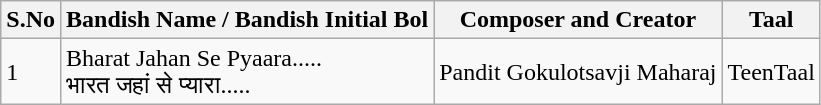<table class="wikitable">
<tr>
<th>S.No</th>
<th>Bandish Name / Bandish Initial Bol</th>
<th>Composer and Creator</th>
<th>Taal</th>
</tr>
<tr>
<td>1</td>
<td>Bharat Jahan Se Pyaara.....<br>भारत जहां से प्यारा.....</td>
<td>Pandit Gokulotsavji Maharaj</td>
<td>TeenTaal</td>
</tr>
</table>
